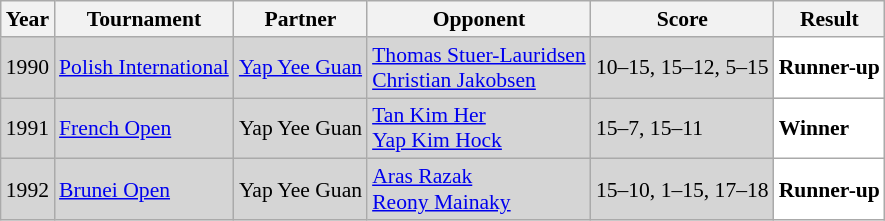<table class="sortable wikitable" style="font-size: 90%;">
<tr>
<th>Year</th>
<th>Tournament</th>
<th>Partner</th>
<th>Opponent</th>
<th>Score</th>
<th>Result</th>
</tr>
<tr style="background:#D5D5D5">
<td align="center">1990</td>
<td><a href='#'>Polish International</a></td>
<td> <a href='#'>Yap Yee Guan</a></td>
<td> <a href='#'>Thomas Stuer-Lauridsen</a><br> <a href='#'>Christian Jakobsen</a></td>
<td>10–15, 15–12, 5–15</td>
<td style="text-align:left; background:white"> <strong>Runner-up</strong></td>
</tr>
<tr style="background:#D5D5D5">
<td align="center">1991</td>
<td><a href='#'>French Open</a></td>
<td> Yap Yee Guan</td>
<td> <a href='#'>Tan Kim Her</a><br> <a href='#'>Yap Kim Hock</a></td>
<td>15–7, 15–11</td>
<td style="text-align:left; background:white"> <strong>Winner</strong></td>
</tr>
<tr style="background:#D5D5D5">
<td align="center">1992</td>
<td><a href='#'>Brunei Open</a></td>
<td> Yap Yee Guan</td>
<td> <a href='#'>Aras Razak</a><br> <a href='#'>Reony Mainaky</a></td>
<td>15–10, 1–15, 17–18</td>
<td style="text-align:left; background:white"> <strong>Runner-up</strong></td>
</tr>
</table>
